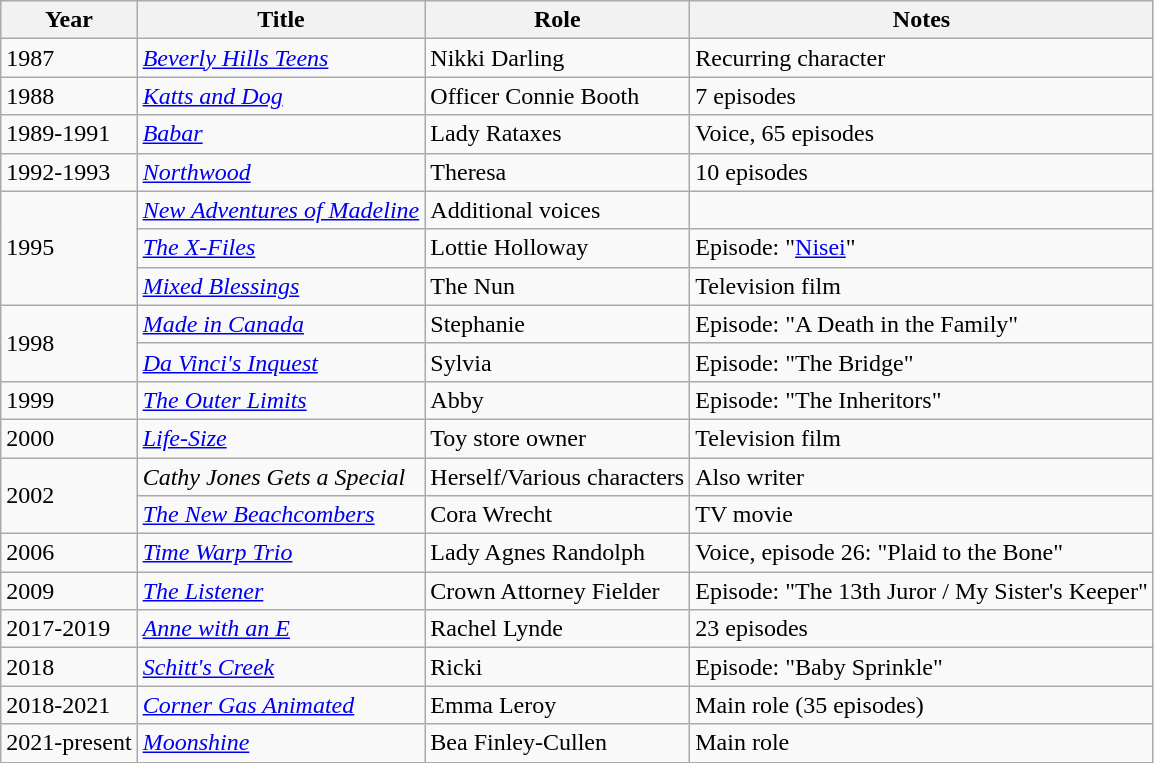<table class="wikitable sortable" style="font-size: 100%;" border=2 cellpadding=4 background: #f9f9f9;>
<tr align="center">
<th>Year</th>
<th>Title</th>
<th>Role</th>
<th class="unsortable">Notes</th>
</tr>
<tr>
<td>1987</td>
<td><em><a href='#'>Beverly Hills Teens</a></em></td>
<td>Nikki Darling</td>
<td>Recurring character</td>
</tr>
<tr>
<td>1988</td>
<td><em><a href='#'>Katts and Dog</a></em></td>
<td>Officer Connie Booth</td>
<td>7 episodes</td>
</tr>
<tr>
<td>1989-1991</td>
<td><em><a href='#'>Babar</a></em></td>
<td>Lady Rataxes</td>
<td>Voice, 65 episodes</td>
</tr>
<tr>
<td>1992-1993</td>
<td><em><a href='#'>Northwood</a></em></td>
<td>Theresa</td>
<td>10 episodes</td>
</tr>
<tr>
<td rowspan=3>1995</td>
<td><em><a href='#'>New Adventures of Madeline</a></em></td>
<td>Additional voices</td>
<td></td>
</tr>
<tr>
<td data-sort-value="X-Files, The"><em><a href='#'>The X-Files</a></em></td>
<td>Lottie Holloway</td>
<td>Episode: "<a href='#'>Nisei</a>"</td>
</tr>
<tr>
<td><em><a href='#'>Mixed Blessings</a></em></td>
<td>The Nun</td>
<td>Television film</td>
</tr>
<tr>
<td rowspan=2>1998</td>
<td><em><a href='#'>Made in Canada</a></em></td>
<td>Stephanie</td>
<td>Episode: "A Death in the Family"</td>
</tr>
<tr>
<td><em><a href='#'>Da Vinci's Inquest</a></em></td>
<td>Sylvia</td>
<td>Episode: "The Bridge"</td>
</tr>
<tr>
<td>1999</td>
<td data-sort-value="Outer Limits, The"><em><a href='#'>The Outer Limits</a></em></td>
<td>Abby</td>
<td>Episode: "The Inheritors"</td>
</tr>
<tr>
<td>2000</td>
<td><em><a href='#'>Life-Size</a></em></td>
<td>Toy store owner</td>
<td>Television film</td>
</tr>
<tr>
<td rowspan=2>2002</td>
<td><em>Cathy Jones Gets a Special</em></td>
<td>Herself/Various characters</td>
<td>Also writer</td>
</tr>
<tr>
<td data-sort-value="New Beachcombers, The"><em><a href='#'>The New Beachcombers</a></em></td>
<td>Cora Wrecht</td>
<td>TV movie</td>
</tr>
<tr>
<td>2006</td>
<td><em><a href='#'>Time Warp Trio</a></em></td>
<td>Lady Agnes Randolph</td>
<td>Voice, episode 26: "Plaid to the Bone"</td>
</tr>
<tr>
<td>2009</td>
<td data-sort-value="Listener, The"><em><a href='#'>The Listener</a></em></td>
<td>Crown Attorney Fielder</td>
<td>Episode: "The 13th Juror / My Sister's Keeper"</td>
</tr>
<tr>
<td>2017-2019</td>
<td><em><a href='#'>Anne with an E</a></em></td>
<td>Rachel Lynde</td>
<td>23 episodes</td>
</tr>
<tr>
<td>2018</td>
<td><em><a href='#'>Schitt's Creek</a></em></td>
<td>Ricki</td>
<td>Episode: "Baby Sprinkle"</td>
</tr>
<tr>
<td>2018-2021</td>
<td><em><a href='#'>Corner Gas Animated</a></em></td>
<td>Emma Leroy</td>
<td>Main role (35 episodes)</td>
</tr>
<tr>
<td>2021-present</td>
<td><em><a href='#'>Moonshine</a></em></td>
<td>Bea Finley-Cullen</td>
<td>Main role</td>
</tr>
</table>
